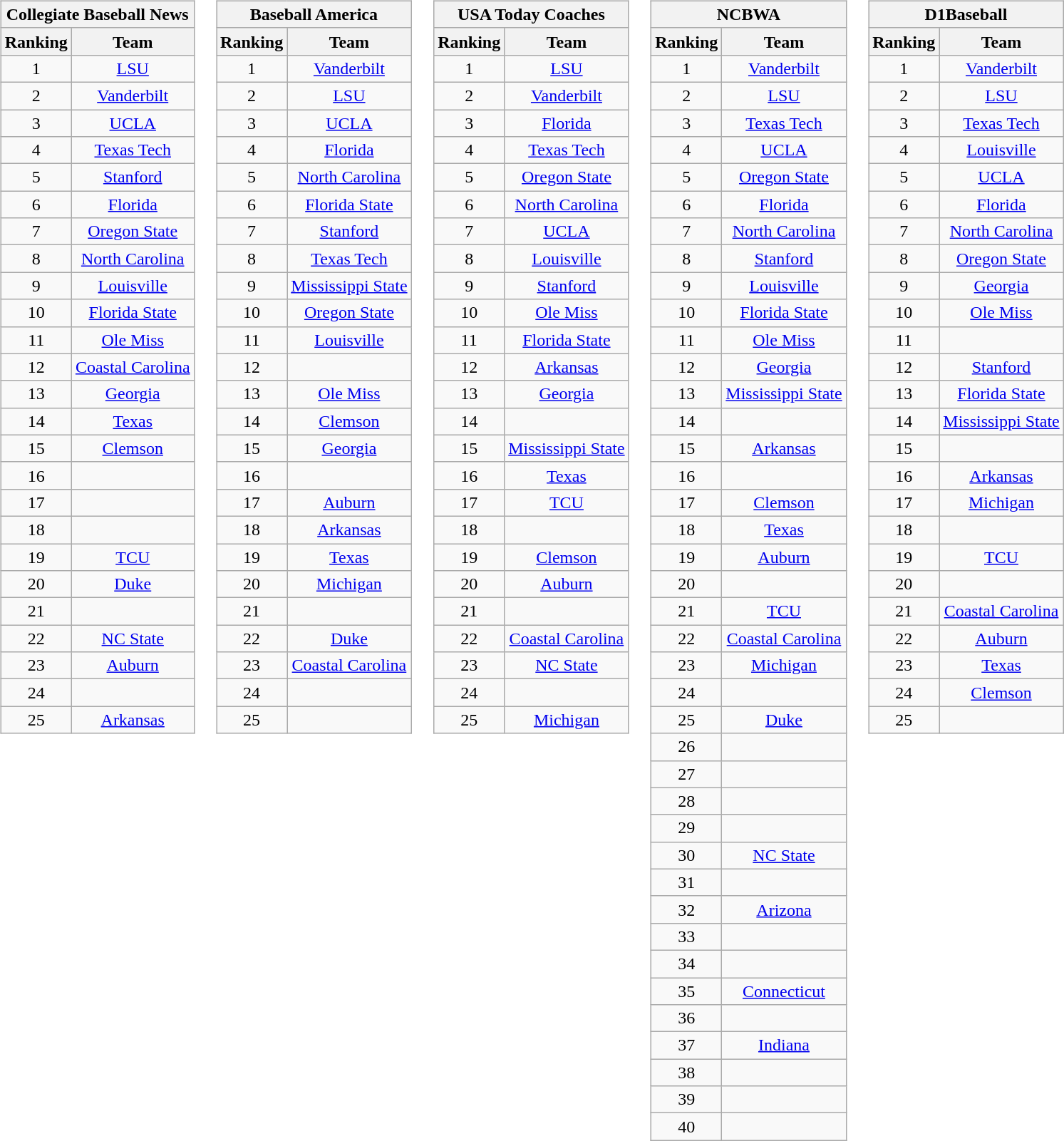<table>
<tr style="vertical-align:top;">
<td><br><table class="wikitable" style="text-align:center;">
<tr>
<th colspan=3><strong>Collegiate Baseball News</strong> </th>
</tr>
<tr>
<th>Ranking</th>
<th>Team</th>
</tr>
<tr>
<td>1</td>
<td><a href='#'>LSU</a></td>
</tr>
<tr>
<td>2</td>
<td><a href='#'>Vanderbilt</a></td>
</tr>
<tr>
<td>3</td>
<td><a href='#'>UCLA</a></td>
</tr>
<tr>
<td>4</td>
<td><a href='#'>Texas Tech</a></td>
</tr>
<tr>
<td>5</td>
<td><a href='#'>Stanford</a></td>
</tr>
<tr>
<td>6</td>
<td><a href='#'>Florida</a></td>
</tr>
<tr>
<td>7</td>
<td><a href='#'>Oregon State</a></td>
</tr>
<tr>
<td>8</td>
<td><a href='#'>North Carolina</a></td>
</tr>
<tr>
<td>9</td>
<td><a href='#'>Louisville</a></td>
</tr>
<tr>
<td>10</td>
<td><a href='#'>Florida State</a></td>
</tr>
<tr>
<td>11</td>
<td><a href='#'>Ole Miss</a></td>
</tr>
<tr>
<td>12</td>
<td><a href='#'>Coastal Carolina</a></td>
</tr>
<tr>
<td>13</td>
<td><a href='#'>Georgia</a></td>
</tr>
<tr>
<td>14</td>
<td><a href='#'>Texas</a></td>
</tr>
<tr>
<td>15</td>
<td><a href='#'>Clemson</a></td>
</tr>
<tr>
<td>16</td>
<td></td>
</tr>
<tr>
<td>17</td>
<td></td>
</tr>
<tr>
<td>18</td>
<td></td>
</tr>
<tr>
<td>19</td>
<td><a href='#'>TCU</a></td>
</tr>
<tr>
<td>20</td>
<td><a href='#'>Duke</a></td>
</tr>
<tr>
<td>21</td>
<td></td>
</tr>
<tr>
<td>22</td>
<td><a href='#'>NC State</a></td>
</tr>
<tr>
<td>23</td>
<td><a href='#'>Auburn</a></td>
</tr>
<tr>
<td>24</td>
<td></td>
</tr>
<tr>
<td>25</td>
<td><a href='#'>Arkansas</a></td>
</tr>
</table>
</td>
<td><br><table class="wikitable" style="text-align:center;">
<tr>
<th colspan=3><strong>Baseball America</strong> </th>
</tr>
<tr>
<th>Ranking</th>
<th>Team</th>
</tr>
<tr>
<td>1</td>
<td><a href='#'>Vanderbilt</a></td>
</tr>
<tr>
<td>2</td>
<td><a href='#'>LSU</a></td>
</tr>
<tr>
<td>3</td>
<td><a href='#'>UCLA</a></td>
</tr>
<tr>
<td>4</td>
<td><a href='#'>Florida</a></td>
</tr>
<tr>
<td>5</td>
<td><a href='#'>North Carolina</a></td>
</tr>
<tr>
<td>6</td>
<td><a href='#'>Florida State</a></td>
</tr>
<tr>
<td>7</td>
<td><a href='#'>Stanford</a></td>
</tr>
<tr>
<td>8</td>
<td><a href='#'>Texas Tech</a></td>
</tr>
<tr>
<td>9</td>
<td><a href='#'>Mississippi State</a></td>
</tr>
<tr>
<td>10</td>
<td><a href='#'>Oregon State</a></td>
</tr>
<tr>
<td>11</td>
<td><a href='#'>Louisville</a></td>
</tr>
<tr>
<td>12</td>
<td></td>
</tr>
<tr>
<td>13</td>
<td><a href='#'>Ole Miss</a></td>
</tr>
<tr>
<td>14</td>
<td><a href='#'>Clemson</a></td>
</tr>
<tr>
<td>15</td>
<td><a href='#'>Georgia</a></td>
</tr>
<tr>
<td>16</td>
<td></td>
</tr>
<tr>
<td>17</td>
<td><a href='#'>Auburn</a></td>
</tr>
<tr>
<td>18</td>
<td><a href='#'>Arkansas</a></td>
</tr>
<tr>
<td>19</td>
<td><a href='#'>Texas</a></td>
</tr>
<tr>
<td>20</td>
<td><a href='#'>Michigan</a></td>
</tr>
<tr>
<td>21</td>
<td></td>
</tr>
<tr>
<td>22</td>
<td><a href='#'>Duke</a></td>
</tr>
<tr>
<td>23</td>
<td><a href='#'>Coastal Carolina</a></td>
</tr>
<tr>
<td>24</td>
<td></td>
</tr>
<tr>
<td>25</td>
<td></td>
</tr>
</table>
</td>
<td><br><table class="wikitable" style="vertical-align:top; text-align:center;">
<tr>
<th colspan=3><strong>USA Today Coaches</strong> </th>
</tr>
<tr>
<th>Ranking</th>
<th>Team</th>
</tr>
<tr>
<td>1</td>
<td><a href='#'>LSU</a></td>
</tr>
<tr>
<td>2</td>
<td><a href='#'>Vanderbilt</a></td>
</tr>
<tr>
<td>3</td>
<td><a href='#'>Florida</a></td>
</tr>
<tr>
<td>4</td>
<td><a href='#'>Texas Tech</a></td>
</tr>
<tr>
<td>5</td>
<td><a href='#'>Oregon State</a></td>
</tr>
<tr>
<td>6</td>
<td><a href='#'>North Carolina</a></td>
</tr>
<tr>
<td>7</td>
<td><a href='#'>UCLA</a></td>
</tr>
<tr>
<td>8</td>
<td><a href='#'>Louisville</a></td>
</tr>
<tr>
<td>9</td>
<td><a href='#'>Stanford</a></td>
</tr>
<tr>
<td>10</td>
<td><a href='#'>Ole Miss</a></td>
</tr>
<tr>
<td>11</td>
<td><a href='#'>Florida State</a></td>
</tr>
<tr>
<td>12</td>
<td><a href='#'>Arkansas</a></td>
</tr>
<tr>
<td>13</td>
<td><a href='#'>Georgia</a></td>
</tr>
<tr>
<td>14</td>
<td></td>
</tr>
<tr>
<td>15</td>
<td><a href='#'>Mississippi State</a></td>
</tr>
<tr>
<td>16</td>
<td><a href='#'>Texas</a></td>
</tr>
<tr>
<td>17</td>
<td><a href='#'>TCU</a></td>
</tr>
<tr>
<td>18</td>
<td></td>
</tr>
<tr>
<td>19</td>
<td><a href='#'>Clemson</a></td>
</tr>
<tr>
<td>20</td>
<td><a href='#'>Auburn</a></td>
</tr>
<tr>
<td>21</td>
<td></td>
</tr>
<tr>
<td>22</td>
<td><a href='#'>Coastal Carolina</a></td>
</tr>
<tr>
<td>23</td>
<td><a href='#'>NC State</a></td>
</tr>
<tr>
<td>24</td>
<td></td>
</tr>
<tr>
<td>25</td>
<td><a href='#'>Michigan</a></td>
</tr>
</table>
</td>
<td><br><table class="wikitable" style="vertical-align:top; text-align:center;">
<tr>
<th colspan=3><strong>NCBWA</strong> </th>
</tr>
<tr>
<th>Ranking</th>
<th>Team</th>
</tr>
<tr>
<td>1</td>
<td><a href='#'>Vanderbilt</a></td>
</tr>
<tr>
<td>2</td>
<td><a href='#'>LSU</a></td>
</tr>
<tr>
<td>3</td>
<td><a href='#'>Texas Tech</a></td>
</tr>
<tr>
<td>4</td>
<td><a href='#'>UCLA</a></td>
</tr>
<tr>
<td>5</td>
<td><a href='#'>Oregon State</a></td>
</tr>
<tr>
<td>6</td>
<td><a href='#'>Florida</a></td>
</tr>
<tr>
<td>7</td>
<td><a href='#'>North Carolina</a></td>
</tr>
<tr>
<td>8</td>
<td><a href='#'>Stanford</a></td>
</tr>
<tr>
<td>9</td>
<td><a href='#'>Louisville</a></td>
</tr>
<tr>
<td>10</td>
<td><a href='#'>Florida State</a></td>
</tr>
<tr>
<td>11</td>
<td><a href='#'>Ole Miss</a></td>
</tr>
<tr>
<td>12</td>
<td><a href='#'>Georgia</a></td>
</tr>
<tr>
<td>13</td>
<td><a href='#'>Mississippi State</a></td>
</tr>
<tr>
<td>14</td>
<td></td>
</tr>
<tr>
<td>15</td>
<td><a href='#'>Arkansas</a></td>
</tr>
<tr>
<td>16</td>
<td></td>
</tr>
<tr>
<td>17</td>
<td><a href='#'>Clemson</a></td>
</tr>
<tr>
<td>18</td>
<td><a href='#'>Texas</a></td>
</tr>
<tr>
<td>19</td>
<td><a href='#'>Auburn</a></td>
</tr>
<tr>
<td>20</td>
<td></td>
</tr>
<tr>
<td>21</td>
<td><a href='#'>TCU</a></td>
</tr>
<tr>
<td>22</td>
<td><a href='#'>Coastal Carolina</a></td>
</tr>
<tr>
<td>23</td>
<td><a href='#'>Michigan</a></td>
</tr>
<tr>
<td>24</td>
<td></td>
</tr>
<tr>
<td>25</td>
<td><a href='#'>Duke</a></td>
</tr>
<tr>
<td>26</td>
<td></td>
</tr>
<tr>
<td>27</td>
<td></td>
</tr>
<tr>
<td>28</td>
<td></td>
</tr>
<tr>
<td>29</td>
<td></td>
</tr>
<tr>
<td>30</td>
<td><a href='#'>NC State</a></td>
</tr>
<tr>
<td>31</td>
<td></td>
</tr>
<tr>
<td>32</td>
<td><a href='#'>Arizona</a></td>
</tr>
<tr>
<td>33</td>
<td></td>
</tr>
<tr>
<td>34</td>
<td></td>
</tr>
<tr>
<td>35</td>
<td><a href='#'>Connecticut</a></td>
</tr>
<tr>
<td>36</td>
<td></td>
</tr>
<tr>
<td>37</td>
<td><a href='#'>Indiana</a></td>
</tr>
<tr>
<td>38</td>
<td></td>
</tr>
<tr>
<td>39</td>
<td></td>
</tr>
<tr>
<td>40</td>
<td></td>
</tr>
</table>
</td>
<td><br><table class="wikitable" style="vertical-align:top; text-align:center;">
<tr>
<th colspan=3><strong>D1Baseball</strong> </th>
</tr>
<tr>
<th>Ranking</th>
<th>Team</th>
</tr>
<tr>
<td>1</td>
<td><a href='#'>Vanderbilt</a></td>
</tr>
<tr>
<td>2</td>
<td><a href='#'>LSU</a></td>
</tr>
<tr>
<td>3</td>
<td><a href='#'>Texas Tech</a></td>
</tr>
<tr>
<td>4</td>
<td><a href='#'>Louisville</a></td>
</tr>
<tr>
<td>5</td>
<td><a href='#'>UCLA</a></td>
</tr>
<tr>
<td>6</td>
<td><a href='#'>Florida</a></td>
</tr>
<tr>
<td>7</td>
<td><a href='#'>North Carolina</a></td>
</tr>
<tr>
<td>8</td>
<td><a href='#'>Oregon State</a></td>
</tr>
<tr>
<td>9</td>
<td><a href='#'>Georgia</a></td>
</tr>
<tr>
<td>10</td>
<td><a href='#'>Ole Miss</a></td>
</tr>
<tr>
<td>11</td>
<td></td>
</tr>
<tr>
<td>12</td>
<td><a href='#'>Stanford</a></td>
</tr>
<tr>
<td>13</td>
<td><a href='#'>Florida State</a></td>
</tr>
<tr>
<td>14</td>
<td><a href='#'>Mississippi State</a></td>
</tr>
<tr>
<td>15</td>
<td></td>
</tr>
<tr>
<td>16</td>
<td><a href='#'>Arkansas</a></td>
</tr>
<tr>
<td>17</td>
<td><a href='#'>Michigan</a></td>
</tr>
<tr>
<td>18</td>
<td></td>
</tr>
<tr>
<td>19</td>
<td><a href='#'>TCU</a></td>
</tr>
<tr>
<td>20</td>
<td></td>
</tr>
<tr>
<td>21</td>
<td><a href='#'>Coastal Carolina</a></td>
</tr>
<tr>
<td>22</td>
<td><a href='#'>Auburn</a></td>
</tr>
<tr>
<td>23</td>
<td><a href='#'>Texas</a></td>
</tr>
<tr>
<td>24</td>
<td><a href='#'>Clemson</a></td>
</tr>
<tr>
<td>25</td>
<td></td>
</tr>
</table>
</td>
</tr>
</table>
